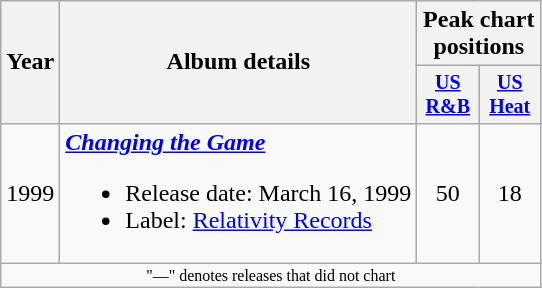<table class="wikitable" style="text-align:center;">
<tr>
<th rowspan="2">Year</th>
<th rowspan="2">Album details</th>
<th colspan="2">Peak chart<br>positions</th>
</tr>
<tr style="font-size:smaller;">
<th style="width:35px;"><a href='#'>US R&B</a></th>
<th style="width:35px;"><a href='#'>US Heat</a></th>
</tr>
<tr>
<td>1999</td>
<td style="text-align:left;"><strong><em><a href='#'>Changing the Game</a></em></strong><br><ul><li>Release date: March 16, 1999</li><li>Label: <a href='#'>Relativity Records</a></li></ul></td>
<td>50</td>
<td>18</td>
</tr>
<tr>
<td colspan="4" style="font-size:8pt">"—" denotes releases that did not chart</td>
</tr>
</table>
